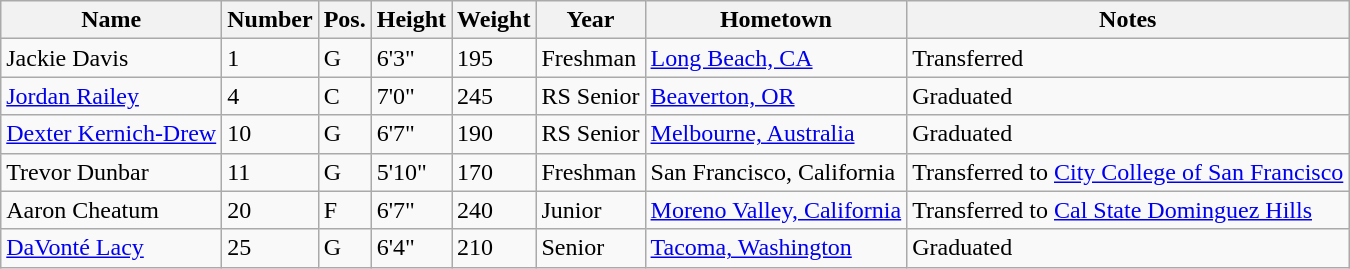<table class="wikitable sortable" border="1">
<tr>
<th>Name</th>
<th>Number</th>
<th>Pos.</th>
<th>Height</th>
<th>Weight</th>
<th>Year</th>
<th>Hometown</th>
<th class="unsortable">Notes</th>
</tr>
<tr>
<td sortname>Jackie Davis</td>
<td>1</td>
<td>G</td>
<td>6'3"</td>
<td>195</td>
<td>Freshman</td>
<td><a href='#'>Long Beach, CA</a></td>
<td>Transferred</td>
</tr>
<tr>
<td sortname><a href='#'>Jordan Railey</a></td>
<td>4</td>
<td>C</td>
<td>7'0"</td>
<td>245</td>
<td>RS Senior</td>
<td><a href='#'>Beaverton, OR</a></td>
<td>Graduated</td>
</tr>
<tr>
<td sortname><a href='#'>Dexter Kernich-Drew</a></td>
<td>10</td>
<td>G</td>
<td>6'7"</td>
<td>190</td>
<td>RS Senior</td>
<td><a href='#'>Melbourne, Australia</a></td>
<td>Graduated</td>
</tr>
<tr>
<td sortname>Trevor Dunbar</td>
<td>11</td>
<td>G</td>
<td>5'10"</td>
<td>170</td>
<td>Freshman</td>
<td>San Francisco, California</td>
<td>Transferred to <a href='#'>City College of San Francisco</a></td>
</tr>
<tr>
<td sortname>Aaron Cheatum</td>
<td>20</td>
<td>F</td>
<td>6'7"</td>
<td>240</td>
<td>Junior</td>
<td><a href='#'>Moreno Valley, California</a></td>
<td>Transferred to <a href='#'>Cal State Dominguez Hills</a></td>
</tr>
<tr>
<td sortname><a href='#'>DaVonté Lacy</a></td>
<td>25</td>
<td>G</td>
<td>6'4"</td>
<td>210</td>
<td>Senior</td>
<td><a href='#'>Tacoma, Washington</a></td>
<td>Graduated</td>
</tr>
</table>
